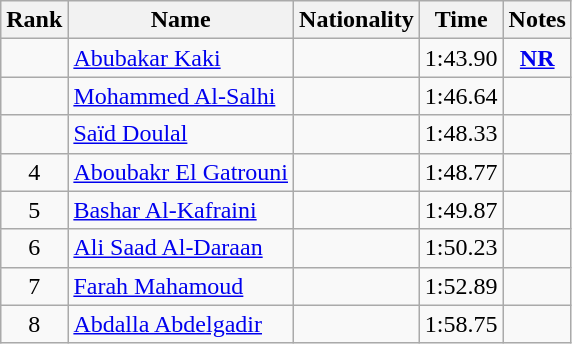<table class="wikitable sortable" style="text-align:center">
<tr>
<th>Rank</th>
<th>Name</th>
<th>Nationality</th>
<th>Time</th>
<th>Notes</th>
</tr>
<tr>
<td></td>
<td align=left><a href='#'>Abubakar Kaki</a></td>
<td align=left></td>
<td>1:43.90</td>
<td><strong><a href='#'>NR</a></strong></td>
</tr>
<tr>
<td></td>
<td align=left><a href='#'>Mohammed Al-Salhi</a></td>
<td align=left></td>
<td>1:46.64</td>
<td></td>
</tr>
<tr>
<td></td>
<td align=left><a href='#'>Saïd Doulal</a></td>
<td align=left></td>
<td>1:48.33</td>
<td></td>
</tr>
<tr>
<td>4</td>
<td align=left><a href='#'>Aboubakr El Gatrouni</a></td>
<td align=left></td>
<td>1:48.77</td>
<td></td>
</tr>
<tr>
<td>5</td>
<td align=left><a href='#'>Bashar Al-Kafraini</a></td>
<td align=left></td>
<td>1:49.87</td>
<td></td>
</tr>
<tr>
<td>6</td>
<td align=left><a href='#'>Ali Saad Al-Daraan</a></td>
<td align=left></td>
<td>1:50.23</td>
<td></td>
</tr>
<tr>
<td>7</td>
<td align=left><a href='#'>Farah Mahamoud</a></td>
<td align=left></td>
<td>1:52.89</td>
<td></td>
</tr>
<tr>
<td>8</td>
<td align=left><a href='#'>Abdalla Abdelgadir</a></td>
<td align=left></td>
<td>1:58.75</td>
<td></td>
</tr>
</table>
